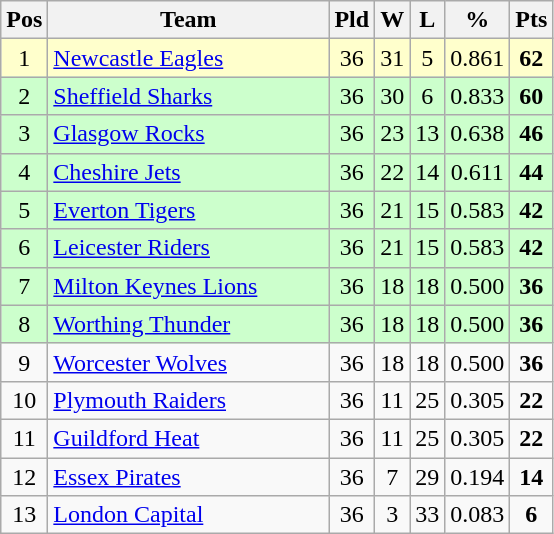<table class="wikitable" style="text-align: center;">
<tr>
<th>Pos</th>
<th scope="col" style="width: 180px;">Team</th>
<th>Pld</th>
<th>W</th>
<th>L</th>
<th>%</th>
<th>Pts</th>
</tr>
<tr style="background: #ffffcc;">
<td>1</td>
<td style="text-align:left;"><a href='#'>Newcastle Eagles</a></td>
<td>36</td>
<td>31</td>
<td>5</td>
<td>0.861</td>
<td><strong>62</strong></td>
</tr>
<tr style="background: #ccffcc;">
<td>2</td>
<td style="text-align:left;"><a href='#'>Sheffield Sharks</a></td>
<td>36</td>
<td>30</td>
<td>6</td>
<td>0.833</td>
<td><strong>60</strong></td>
</tr>
<tr style="background: #ccffcc;">
<td>3</td>
<td style="text-align:left;"><a href='#'>Glasgow Rocks</a></td>
<td>36</td>
<td>23</td>
<td>13</td>
<td>0.638</td>
<td><strong>46</strong></td>
</tr>
<tr style="background: #ccffcc;">
<td>4</td>
<td style="text-align:left;"><a href='#'>Cheshire Jets</a></td>
<td>36</td>
<td>22</td>
<td>14</td>
<td>0.611</td>
<td><strong>44</strong></td>
</tr>
<tr style="background: #ccffcc;">
<td>5</td>
<td style="text-align:left;"><a href='#'>Everton Tigers</a></td>
<td>36</td>
<td>21</td>
<td>15</td>
<td>0.583</td>
<td><strong>42</strong></td>
</tr>
<tr style="background: #ccffcc;">
<td>6</td>
<td style="text-align:left;"><a href='#'>Leicester Riders</a></td>
<td>36</td>
<td>21</td>
<td>15</td>
<td>0.583</td>
<td><strong>42</strong></td>
</tr>
<tr style="background: #ccffcc;">
<td>7</td>
<td style="text-align:left;"><a href='#'>Milton Keynes Lions</a></td>
<td>36</td>
<td>18</td>
<td>18</td>
<td>0.500</td>
<td><strong>36</strong></td>
</tr>
<tr style="background: #ccffcc;">
<td>8</td>
<td style="text-align:left;"><a href='#'>Worthing Thunder</a></td>
<td>36</td>
<td>18</td>
<td>18</td>
<td>0.500</td>
<td><strong>36</strong></td>
</tr>
<tr>
<td>9</td>
<td style="text-align:left;"><a href='#'>Worcester Wolves</a></td>
<td>36</td>
<td>18</td>
<td>18</td>
<td>0.500</td>
<td><strong>36</strong></td>
</tr>
<tr>
<td>10</td>
<td style="text-align:left;"><a href='#'>Plymouth Raiders</a></td>
<td>36</td>
<td>11</td>
<td>25</td>
<td>0.305</td>
<td><strong>22</strong></td>
</tr>
<tr>
<td>11</td>
<td style="text-align:left;"><a href='#'>Guildford Heat</a></td>
<td>36</td>
<td>11</td>
<td>25</td>
<td>0.305</td>
<td><strong>22</strong></td>
</tr>
<tr>
<td>12</td>
<td style="text-align:left;"><a href='#'>Essex Pirates</a></td>
<td>36</td>
<td>7</td>
<td>29</td>
<td>0.194</td>
<td><strong>14</strong></td>
</tr>
<tr>
<td>13</td>
<td style="text-align:left;"><a href='#'>London Capital</a></td>
<td>36</td>
<td>3</td>
<td>33</td>
<td>0.083</td>
<td><strong>6</strong></td>
</tr>
</table>
